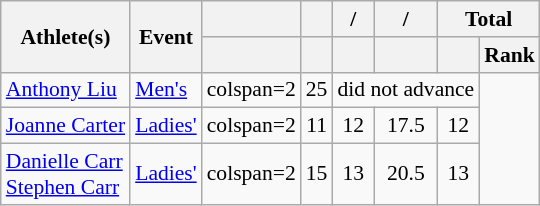<table class="wikitable" style="font-size:90%">
<tr>
<th rowspan="2">Athlete(s)</th>
<th rowspan="2">Event</th>
<th></th>
<th></th>
<th>/</th>
<th>/</th>
<th colspan="2">Total</th>
</tr>
<tr>
<th></th>
<th></th>
<th></th>
<th></th>
<th></th>
<th>Rank</th>
</tr>
<tr align="center">
<td align="left"><a href='#'>Anthony Liu</a></td>
<td align="left"><a href='#'>Men's</a></td>
<td>colspan=2 </td>
<td>25</td>
<td colspan=3>did not advance</td>
</tr>
<tr align="center">
<td align="left"><a href='#'>Joanne Carter</a></td>
<td align="left"><a href='#'>Ladies'</a></td>
<td>colspan=2 </td>
<td>11</td>
<td>12</td>
<td>17.5</td>
<td>12</td>
</tr>
<tr align="center">
<td align="left"><a href='#'>Danielle Carr</a> <br> <a href='#'>Stephen Carr</a></td>
<td align="left"><a href='#'>Ladies'</a></td>
<td>colspan=2 </td>
<td>15</td>
<td>13</td>
<td>20.5</td>
<td>13</td>
</tr>
</table>
